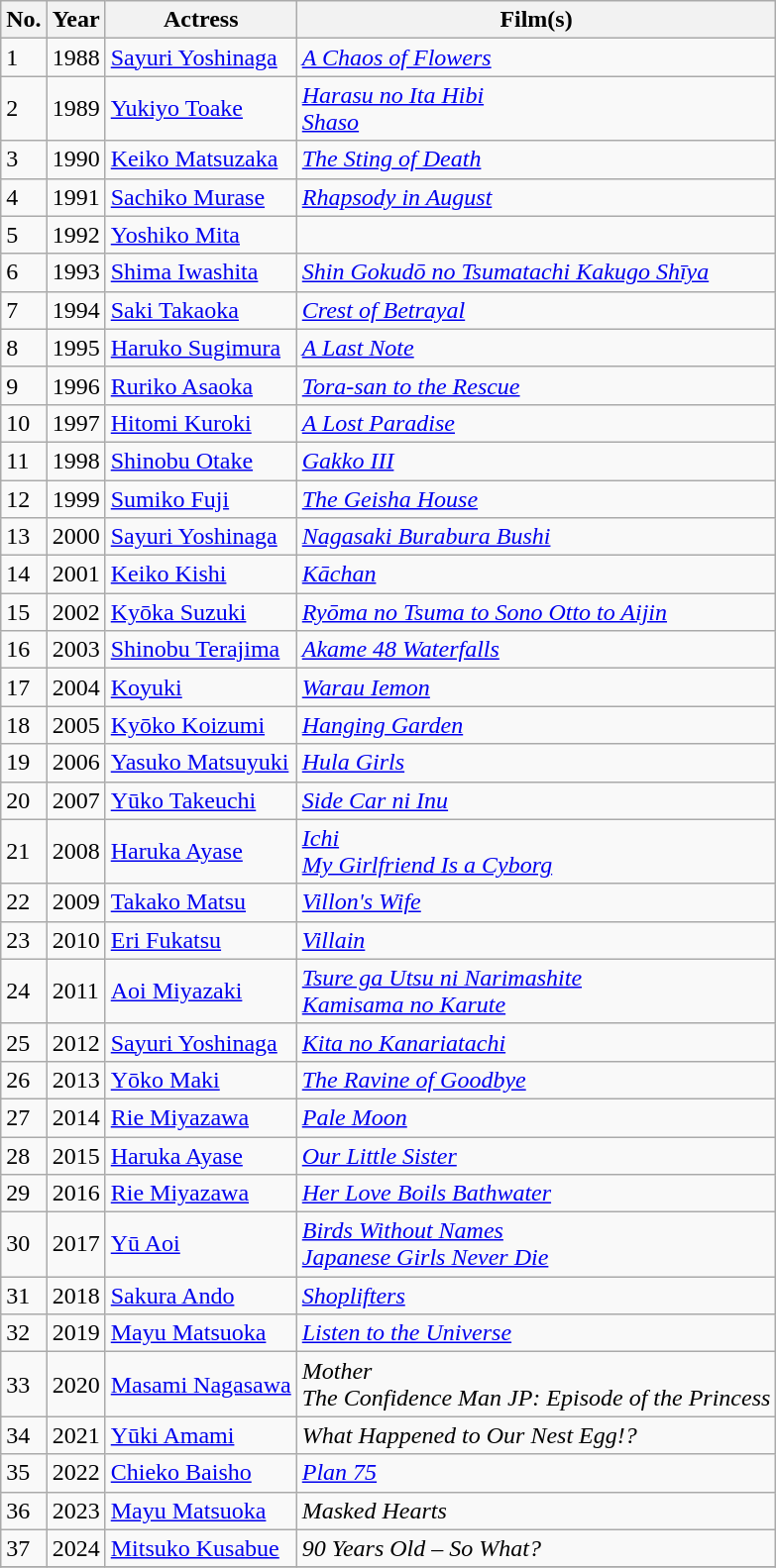<table class="wikitable sortable">
<tr>
<th>No.</th>
<th>Year</th>
<th>Actress</th>
<th>Film(s)</th>
</tr>
<tr>
<td>1</td>
<td>1988</td>
<td><a href='#'>Sayuri Yoshinaga</a></td>
<td><em><a href='#'>A Chaos of Flowers</a></em></td>
</tr>
<tr>
<td>2</td>
<td>1989</td>
<td><a href='#'>Yukiyo Toake</a></td>
<td><em><a href='#'>Harasu no Ita Hibi</a></em><br><em><a href='#'>Shaso</a></em></td>
</tr>
<tr>
<td>3</td>
<td>1990</td>
<td><a href='#'>Keiko Matsuzaka</a></td>
<td><em><a href='#'>The Sting of Death</a></em></td>
</tr>
<tr>
<td>4</td>
<td>1991</td>
<td><a href='#'>Sachiko Murase</a></td>
<td><em><a href='#'>Rhapsody in August</a></em></td>
</tr>
<tr>
<td>5</td>
<td>1992</td>
<td><a href='#'>Yoshiko Mita</a></td>
<td></td>
</tr>
<tr>
<td>6</td>
<td>1993</td>
<td><a href='#'>Shima Iwashita</a></td>
<td><em><a href='#'>Shin Gokudō no Tsumatachi Kakugo Shīya</a></em></td>
</tr>
<tr>
<td>7</td>
<td>1994</td>
<td><a href='#'>Saki Takaoka</a></td>
<td><em><a href='#'>Crest of Betrayal</a></em></td>
</tr>
<tr>
<td>8</td>
<td>1995</td>
<td><a href='#'>Haruko Sugimura</a></td>
<td><em><a href='#'>A Last Note</a></em></td>
</tr>
<tr>
<td>9</td>
<td>1996</td>
<td><a href='#'>Ruriko Asaoka</a></td>
<td><em><a href='#'>Tora-san to the Rescue</a></em></td>
</tr>
<tr>
<td>10</td>
<td>1997</td>
<td><a href='#'>Hitomi Kuroki</a></td>
<td><em><a href='#'>A Lost Paradise</a></em></td>
</tr>
<tr>
<td>11</td>
<td>1998</td>
<td><a href='#'>Shinobu Otake</a></td>
<td><em><a href='#'>Gakko III</a></em></td>
</tr>
<tr>
<td>12</td>
<td>1999</td>
<td><a href='#'>Sumiko Fuji</a></td>
<td><em><a href='#'>The Geisha House</a></em></td>
</tr>
<tr>
<td>13</td>
<td>2000</td>
<td><a href='#'>Sayuri Yoshinaga</a></td>
<td><em><a href='#'>Nagasaki Burabura Bushi</a></em></td>
</tr>
<tr>
<td>14</td>
<td>2001</td>
<td><a href='#'>Keiko Kishi</a></td>
<td><em><a href='#'>Kāchan</a></em></td>
</tr>
<tr>
<td>15</td>
<td>2002</td>
<td><a href='#'>Kyōka Suzuki</a></td>
<td><em><a href='#'>Ryōma no Tsuma to Sono Otto to Aijin</a></em></td>
</tr>
<tr>
<td>16</td>
<td>2003</td>
<td><a href='#'>Shinobu Terajima</a></td>
<td><em><a href='#'>Akame 48 Waterfalls</a></em></td>
</tr>
<tr>
<td>17</td>
<td>2004</td>
<td><a href='#'>Koyuki</a></td>
<td><em><a href='#'>Warau Iemon</a></em></td>
</tr>
<tr>
<td>18</td>
<td>2005</td>
<td><a href='#'>Kyōko Koizumi</a></td>
<td><em><a href='#'>Hanging Garden</a></em></td>
</tr>
<tr>
<td>19</td>
<td>2006</td>
<td><a href='#'>Yasuko Matsuyuki</a></td>
<td><em><a href='#'>Hula Girls</a></em></td>
</tr>
<tr>
<td>20</td>
<td>2007</td>
<td><a href='#'>Yūko Takeuchi</a></td>
<td><em><a href='#'>Side Car ni Inu</a></em></td>
</tr>
<tr>
<td>21</td>
<td>2008</td>
<td><a href='#'>Haruka Ayase</a></td>
<td><em><a href='#'>Ichi</a><br><a href='#'>My Girlfriend Is a Cyborg</a></em></td>
</tr>
<tr>
<td>22</td>
<td>2009</td>
<td><a href='#'>Takako Matsu</a></td>
<td><em><a href='#'>Villon's Wife</a></em></td>
</tr>
<tr>
<td>23</td>
<td>2010</td>
<td><a href='#'>Eri Fukatsu</a></td>
<td><em><a href='#'>Villain</a></em></td>
</tr>
<tr>
<td>24</td>
<td>2011</td>
<td><a href='#'>Aoi Miyazaki</a></td>
<td><em><a href='#'>Tsure ga Utsu ni Narimashite</a></em><br><em><a href='#'>Kamisama no Karute</a></em></td>
</tr>
<tr>
<td>25</td>
<td>2012</td>
<td><a href='#'>Sayuri Yoshinaga</a></td>
<td><em><a href='#'>Kita no Kanariatachi</a></em></td>
</tr>
<tr>
<td>26</td>
<td>2013</td>
<td><a href='#'>Yōko Maki</a></td>
<td><em><a href='#'>The Ravine of Goodbye</a></em></td>
</tr>
<tr>
<td>27</td>
<td>2014</td>
<td><a href='#'>Rie Miyazawa</a></td>
<td><em><a href='#'>Pale Moon</a></em></td>
</tr>
<tr>
<td>28</td>
<td>2015</td>
<td><a href='#'>Haruka Ayase</a></td>
<td><em><a href='#'>Our Little Sister</a></em></td>
</tr>
<tr>
<td>29</td>
<td>2016</td>
<td><a href='#'>Rie Miyazawa</a></td>
<td><em><a href='#'>Her Love Boils Bathwater</a></em></td>
</tr>
<tr>
<td>30</td>
<td>2017</td>
<td><a href='#'>Yū Aoi</a></td>
<td><em><a href='#'>Birds Without Names</a></em><br><em><a href='#'>Japanese Girls Never Die</a></em></td>
</tr>
<tr>
<td>31</td>
<td>2018</td>
<td><a href='#'>Sakura Ando</a></td>
<td><em><a href='#'>Shoplifters</a></em></td>
</tr>
<tr>
<td>32</td>
<td>2019</td>
<td><a href='#'>Mayu Matsuoka</a></td>
<td><em><a href='#'>Listen to the Universe</a></em></td>
</tr>
<tr>
<td>33</td>
<td>2020</td>
<td><a href='#'>Masami Nagasawa</a></td>
<td><em>Mother</em><br><em>The Confidence Man JP: Episode of the Princess</em></td>
</tr>
<tr>
<td>34</td>
<td>2021</td>
<td><a href='#'>Yūki Amami</a></td>
<td><em>What Happened to Our Nest Egg!?</em></td>
</tr>
<tr>
<td>35</td>
<td>2022</td>
<td><a href='#'>Chieko Baisho</a></td>
<td><em><a href='#'>Plan 75</a></em></td>
</tr>
<tr>
<td>36</td>
<td>2023</td>
<td><a href='#'>Mayu Matsuoka</a></td>
<td><em>Masked Hearts</em></td>
</tr>
<tr>
<td>37</td>
<td>2024</td>
<td><a href='#'>Mitsuko Kusabue</a></td>
<td><em>	90 Years Old – So What?</em></td>
</tr>
<tr>
</tr>
</table>
